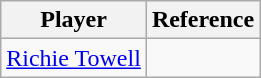<table class="wikitable">
<tr>
<th>Player</th>
<th>Reference</th>
</tr>
<tr>
<td> <a href='#'>Richie Towell</a></td>
<td align=center></td>
</tr>
</table>
